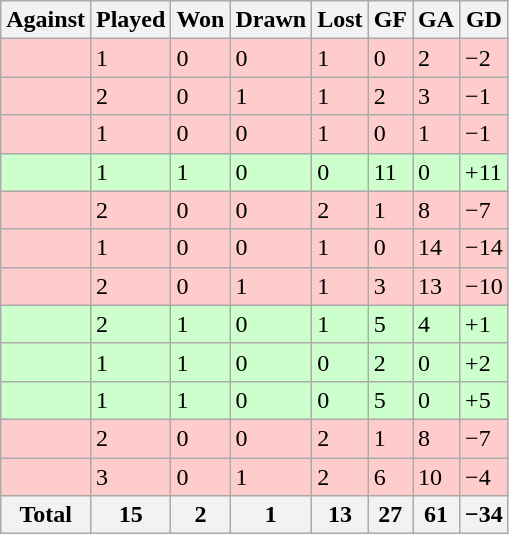<table class="sortable wikitable">
<tr>
<th>Against</th>
<th>Played</th>
<th>Won</th>
<th>Drawn</th>
<th>Lost</th>
<th>GF</th>
<th>GA</th>
<th>GD</th>
</tr>
<tr bgcolor=#FFCCCC>
<td style="text-align:left;"></td>
<td>1</td>
<td>0</td>
<td>0</td>
<td>1</td>
<td>0</td>
<td>2</td>
<td>−2</td>
</tr>
<tr bgcolor=#FFCCCC>
<td style="text-align:left;"></td>
<td>2</td>
<td>0</td>
<td>1</td>
<td>1</td>
<td>2</td>
<td>3</td>
<td>−1</td>
</tr>
<tr bgcolor=#FFCCCC>
<td style="text-align:left;"></td>
<td>1</td>
<td>0</td>
<td>0</td>
<td>1</td>
<td>0</td>
<td>1</td>
<td>−1</td>
</tr>
<tr bgcolor=#CCFFCC>
<td style="text-align:left;"></td>
<td>1</td>
<td>1</td>
<td>0</td>
<td>0</td>
<td>11</td>
<td>0</td>
<td>+11</td>
</tr>
<tr bgcolor=#FFCCCC>
<td style="text-align:left;"></td>
<td>2</td>
<td>0</td>
<td>0</td>
<td>2</td>
<td>1</td>
<td>8</td>
<td>−7</td>
</tr>
<tr bgcolor=#FFCCCC>
<td style="text-align:left;"></td>
<td>1</td>
<td>0</td>
<td>0</td>
<td>1</td>
<td>0</td>
<td>14</td>
<td>−14</td>
</tr>
<tr bgcolor=#FFCCCC>
<td style="text-align:left;"></td>
<td>2</td>
<td>0</td>
<td>1</td>
<td>1</td>
<td>3</td>
<td>13</td>
<td>−10</td>
</tr>
<tr bgcolor=#CCFFCC>
<td style="text-align:left;"></td>
<td>2</td>
<td>1</td>
<td>0</td>
<td>1</td>
<td>5</td>
<td>4</td>
<td>+1</td>
</tr>
<tr bgcolor=#CCFFCC>
<td style="text-align:left;"></td>
<td>1</td>
<td>1</td>
<td>0</td>
<td>0</td>
<td>2</td>
<td>0</td>
<td>+2</td>
</tr>
<tr bgcolor=#CCFFCC>
<td style="text-align:left;"></td>
<td>1</td>
<td>1</td>
<td>0</td>
<td>0</td>
<td>5</td>
<td>0</td>
<td>+5</td>
</tr>
<tr bgcolor=#FFCCCC>
<td style="text-align:left;"></td>
<td>2</td>
<td>0</td>
<td>0</td>
<td>2</td>
<td>1</td>
<td>8</td>
<td>−7</td>
</tr>
<tr bgcolor=#FFCCCC>
<td style="text-align:left;"></td>
<td>3</td>
<td>0</td>
<td>1</td>
<td>2</td>
<td>6</td>
<td>10</td>
<td>−4</td>
</tr>
<tr class="sortbottom">
<th>Total</th>
<th>15</th>
<th>2</th>
<th>1</th>
<th>13</th>
<th>27</th>
<th>61</th>
<th>−34</th>
</tr>
</table>
